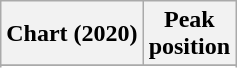<table class="wikitable sortable plainrowheaders" style="text-align:center">
<tr>
<th scope="col">Chart (2020)</th>
<th scope="col">Peak<br>position</th>
</tr>
<tr>
</tr>
<tr>
</tr>
</table>
